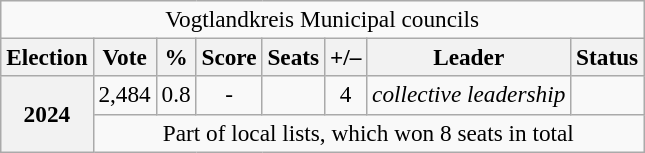<table class="wikitable" style="font-size:97%; text-align:center;">
<tr>
<td colspan="8">Vogtlandkreis Municipal councils</td>
</tr>
<tr>
<th>Election</th>
<th>Vote</th>
<th>%</th>
<th>Score</th>
<th>Seats</th>
<th>+/–</th>
<th>Leader</th>
<th>Status</th>
</tr>
<tr>
<th rowspan=2>2024</th>
<td>2,484</td>
<td>0.8</td>
<td>-</td>
<td></td>
<td>4</td>
<td><em>collective leadership</em></td>
<td></td>
</tr>
<tr>
<td colspan=7>Part of local lists, which won 8 seats in total</td>
</tr>
</table>
